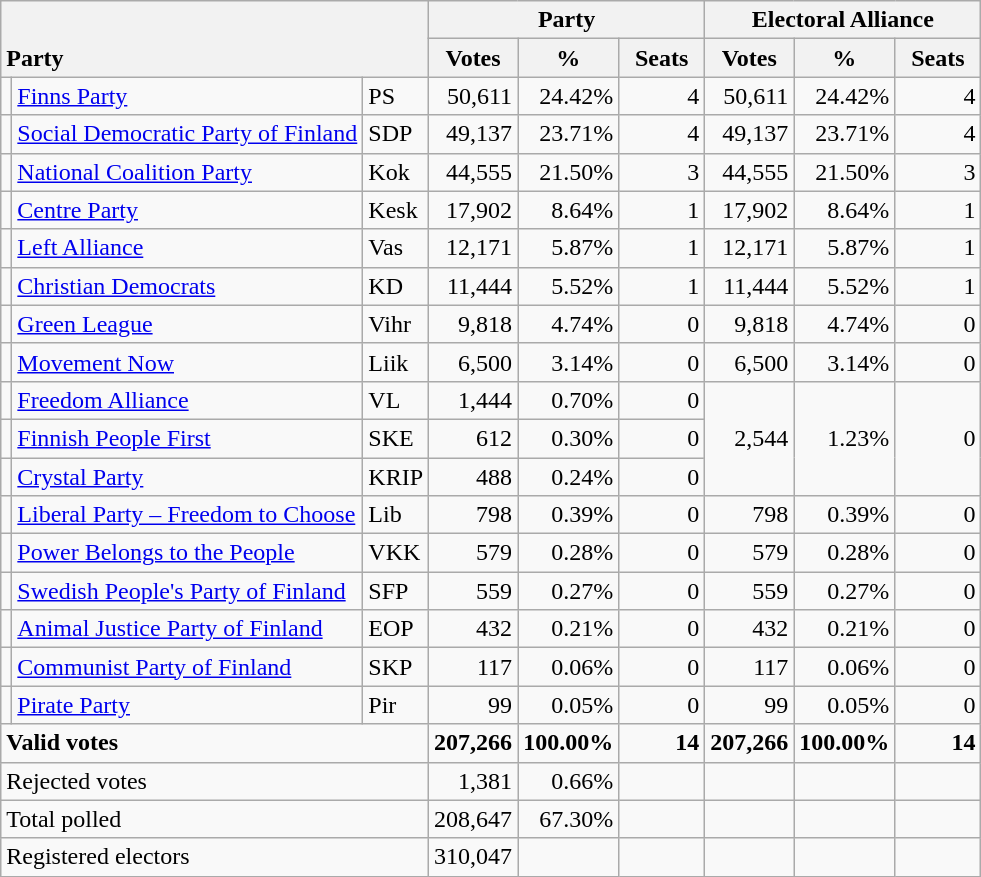<table class="wikitable" border="1" style="text-align:right;">
<tr>
<th style="text-align:left;" valign=bottom rowspan=2 colspan=3>Party</th>
<th colspan=3>Party</th>
<th colspan=3>Electoral Alliance</th>
</tr>
<tr>
<th align=center valign=bottom width="50">Votes</th>
<th align=center valign=bottom width="50">%</th>
<th align=center valign=bottom width="50">Seats</th>
<th align=center valign=bottom width="50">Votes</th>
<th align=center valign=bottom width="50">%</th>
<th align=center valign=bottom width="50">Seats</th>
</tr>
<tr>
<td></td>
<td align=left><a href='#'>Finns Party</a></td>
<td align=left>PS</td>
<td>50,611</td>
<td>24.42%</td>
<td>4</td>
<td>50,611</td>
<td>24.42%</td>
<td>4</td>
</tr>
<tr>
<td></td>
<td align=left style="white-space: nowrap;"><a href='#'>Social Democratic Party of Finland</a></td>
<td align=left>SDP</td>
<td>49,137</td>
<td>23.71%</td>
<td>4</td>
<td>49,137</td>
<td>23.71%</td>
<td>4</td>
</tr>
<tr>
<td></td>
<td align=left><a href='#'>National Coalition Party</a></td>
<td align=left>Kok</td>
<td>44,555</td>
<td>21.50%</td>
<td>3</td>
<td>44,555</td>
<td>21.50%</td>
<td>3</td>
</tr>
<tr>
<td></td>
<td align=left><a href='#'>Centre Party</a></td>
<td align=left>Kesk</td>
<td>17,902</td>
<td>8.64%</td>
<td>1</td>
<td>17,902</td>
<td>8.64%</td>
<td>1</td>
</tr>
<tr>
<td></td>
<td align=left><a href='#'>Left Alliance</a></td>
<td align=left>Vas</td>
<td>12,171</td>
<td>5.87%</td>
<td>1</td>
<td>12,171</td>
<td>5.87%</td>
<td>1</td>
</tr>
<tr>
<td></td>
<td align=left><a href='#'>Christian Democrats</a></td>
<td align=left>KD</td>
<td>11,444</td>
<td>5.52%</td>
<td>1</td>
<td>11,444</td>
<td>5.52%</td>
<td>1</td>
</tr>
<tr>
<td></td>
<td align=left><a href='#'>Green League</a></td>
<td align=left>Vihr</td>
<td>9,818</td>
<td>4.74%</td>
<td>0</td>
<td>9,818</td>
<td>4.74%</td>
<td>0</td>
</tr>
<tr>
<td></td>
<td align=left><a href='#'>Movement Now</a></td>
<td align=left>Liik</td>
<td>6,500</td>
<td>3.14%</td>
<td>0</td>
<td>6,500</td>
<td>3.14%</td>
<td>0</td>
</tr>
<tr>
<td></td>
<td align=left><a href='#'>Freedom Alliance</a></td>
<td align=left>VL</td>
<td>1,444</td>
<td>0.70%</td>
<td>0</td>
<td rowspan=3>2,544</td>
<td rowspan=3>1.23%</td>
<td rowspan=3>0</td>
</tr>
<tr>
<td></td>
<td align=left><a href='#'>Finnish People First</a></td>
<td align=left>SKE</td>
<td>612</td>
<td>0.30%</td>
<td>0</td>
</tr>
<tr>
<td></td>
<td align=left><a href='#'>Crystal Party</a></td>
<td align=left>KRIP</td>
<td>488</td>
<td>0.24%</td>
<td>0</td>
</tr>
<tr>
<td></td>
<td align=left><a href='#'>Liberal Party – Freedom to Choose</a></td>
<td align=left>Lib</td>
<td>798</td>
<td>0.39%</td>
<td>0</td>
<td>798</td>
<td>0.39%</td>
<td>0</td>
</tr>
<tr>
<td></td>
<td align=left><a href='#'>Power Belongs to the People</a></td>
<td align=left>VKK</td>
<td>579</td>
<td>0.28%</td>
<td>0</td>
<td>579</td>
<td>0.28%</td>
<td>0</td>
</tr>
<tr>
<td></td>
<td align=left><a href='#'>Swedish People's Party of Finland</a></td>
<td align=left>SFP</td>
<td>559</td>
<td>0.27%</td>
<td>0</td>
<td>559</td>
<td>0.27%</td>
<td>0</td>
</tr>
<tr>
<td></td>
<td align=left><a href='#'>Animal Justice Party of Finland</a></td>
<td align=left>EOP</td>
<td>432</td>
<td>0.21%</td>
<td>0</td>
<td>432</td>
<td>0.21%</td>
<td>0</td>
</tr>
<tr>
<td></td>
<td align=left><a href='#'>Communist Party of Finland</a></td>
<td align=left>SKP</td>
<td>117</td>
<td>0.06%</td>
<td>0</td>
<td>117</td>
<td>0.06%</td>
<td>0</td>
</tr>
<tr>
<td></td>
<td align=left><a href='#'>Pirate Party</a></td>
<td align=left>Pir</td>
<td>99</td>
<td>0.05%</td>
<td>0</td>
<td>99</td>
<td>0.05%</td>
<td>0</td>
</tr>
<tr style="font-weight:bold">
<td align=left colspan=3>Valid votes</td>
<td>207,266</td>
<td>100.00%</td>
<td>14</td>
<td>207,266</td>
<td>100.00%</td>
<td>14</td>
</tr>
<tr>
<td align=left colspan=3>Rejected votes</td>
<td>1,381</td>
<td>0.66%</td>
<td></td>
<td></td>
<td></td>
<td></td>
</tr>
<tr>
<td align=left colspan=3>Total polled</td>
<td>208,647</td>
<td>67.30%</td>
<td></td>
<td></td>
<td></td>
<td></td>
</tr>
<tr>
<td align=left colspan=3>Registered electors</td>
<td>310,047</td>
<td></td>
<td></td>
<td></td>
<td></td>
<td></td>
</tr>
</table>
